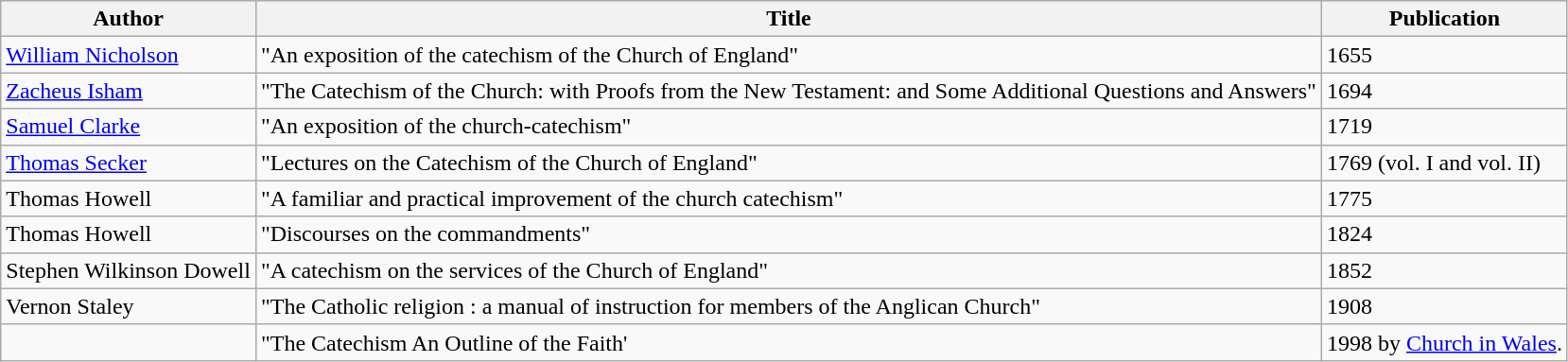<table class=wikitable>
<tr>
<th>Author</th>
<th>Title</th>
<th>Publication</th>
</tr>
<tr>
<td><a href='#'>William Nicholson</a></td>
<td>"An exposition of the catechism of the Church of England"</td>
<td>1655</td>
</tr>
<tr>
<td><a href='#'>Zacheus Isham</a></td>
<td>"The Catechism of the Church: with Proofs from the New Testament: and Some Additional Questions and Answers"</td>
<td>1694</td>
</tr>
<tr>
<td><a href='#'>Samuel Clarke</a></td>
<td>"An exposition of the church-catechism"</td>
<td>1719</td>
</tr>
<tr>
<td><a href='#'>Thomas Secker</a></td>
<td>"Lectures on the Catechism of the Church of England"</td>
<td>1769 (vol. I and vol. II)</td>
</tr>
<tr>
<td>Thomas Howell</td>
<td>"A familiar and practical improvement of the church catechism"</td>
<td>1775</td>
</tr>
<tr>
<td>Thomas Howell</td>
<td>"Discourses on the commandments"</td>
<td>1824</td>
</tr>
<tr>
<td>Stephen Wilkinson Dowell</td>
<td>"A catechism on the services of the Church of England"</td>
<td>1852</td>
</tr>
<tr>
<td>Vernon Staley</td>
<td>"The Catholic religion : a manual of instruction for members of the Anglican Church"</td>
<td>1908</td>
</tr>
<tr>
<td></td>
<td>"The Catechism An Outline of the Faith'</td>
<td>1998 by <a href='#'>Church in Wales</a>.</td>
</tr>
</table>
